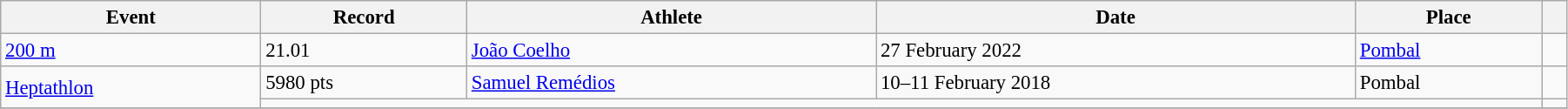<table class="wikitable" style="font-size:95%; width: 95%;">
<tr>
<th>Event</th>
<th>Record</th>
<th>Athlete</th>
<th>Date</th>
<th>Place</th>
<th></th>
</tr>
<tr>
<td><a href='#'>200 m</a></td>
<td>21.01 </td>
<td><a href='#'>João Coelho</a></td>
<td>27 February 2022</td>
<td><a href='#'>Pombal</a></td>
<td></td>
</tr>
<tr>
<td rowspan=2><a href='#'>Heptathlon</a></td>
<td>5980 pts</td>
<td><a href='#'>Samuel Remédios</a></td>
<td>10–11 February 2018</td>
<td>Pombal</td>
<td></td>
</tr>
<tr>
<td colspan=4></td>
<td></td>
</tr>
<tr>
</tr>
</table>
